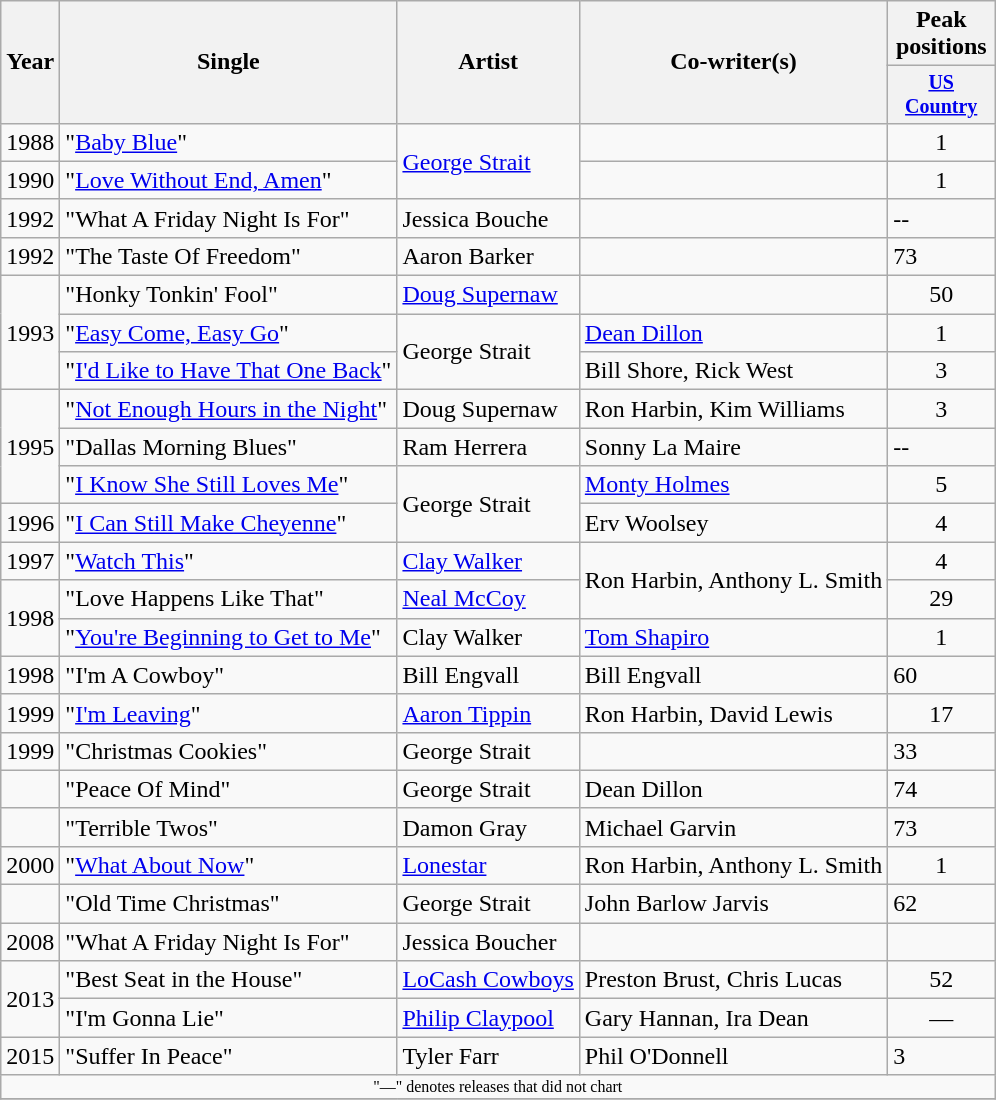<table class="wikitable">
<tr>
<th rowspan="2">Year</th>
<th rowspan="2">Single</th>
<th rowspan="2">Artist</th>
<th rowspan="2">Co-writer(s)</th>
<th>Peak positions</th>
</tr>
<tr style="font-size:smaller;">
<th width="65"><a href='#'>US Country</a></th>
</tr>
<tr>
<td>1988</td>
<td>"<a href='#'>Baby Blue</a>"</td>
<td rowspan="2"><a href='#'>George Strait</a></td>
<td></td>
<td align="center">1</td>
</tr>
<tr>
<td>1990</td>
<td>"<a href='#'>Love Without End, Amen</a>"</td>
<td></td>
<td align="center">1</td>
</tr>
<tr>
<td>1992</td>
<td>"What A Friday Night Is For"</td>
<td>Jessica Bouche</td>
<td></td>
<td>--</td>
</tr>
<tr>
<td>1992</td>
<td>"The Taste Of Freedom"</td>
<td>Aaron Barker</td>
<td></td>
<td>73</td>
</tr>
<tr>
<td rowspan="3">1993</td>
<td>"Honky Tonkin' Fool"</td>
<td><a href='#'>Doug Supernaw</a></td>
<td></td>
<td align="center">50</td>
</tr>
<tr>
<td>"<a href='#'>Easy Come, Easy Go</a>"</td>
<td rowspan="2">George Strait</td>
<td><a href='#'>Dean Dillon</a></td>
<td align="center">1</td>
</tr>
<tr>
<td>"<a href='#'>I'd Like to Have That One Back</a>"</td>
<td>Bill Shore, Rick West</td>
<td align="center">3</td>
</tr>
<tr>
<td rowspan="3">1995</td>
<td>"<a href='#'>Not Enough Hours in the Night</a>"</td>
<td>Doug Supernaw</td>
<td>Ron Harbin, Kim Williams</td>
<td align="center">3</td>
</tr>
<tr>
<td>"Dallas Morning Blues"</td>
<td>Ram Herrera</td>
<td>Sonny La Maire</td>
<td>--</td>
</tr>
<tr>
<td>"<a href='#'>I Know She Still Loves Me</a>"</td>
<td rowspan="2">George Strait</td>
<td><a href='#'>Monty Holmes</a></td>
<td align="center">5</td>
</tr>
<tr>
<td>1996</td>
<td>"<a href='#'>I Can Still Make Cheyenne</a>"</td>
<td>Erv Woolsey</td>
<td align="center">4</td>
</tr>
<tr>
<td>1997</td>
<td>"<a href='#'>Watch This</a>"</td>
<td><a href='#'>Clay Walker</a></td>
<td rowspan="2">Ron Harbin, Anthony L. Smith</td>
<td align="center">4</td>
</tr>
<tr>
<td rowspan="2">1998</td>
<td>"Love Happens Like That"</td>
<td><a href='#'>Neal McCoy</a></td>
<td align="center">29</td>
</tr>
<tr>
<td>"<a href='#'>You're Beginning to Get to Me</a>"</td>
<td>Clay Walker</td>
<td><a href='#'>Tom Shapiro</a></td>
<td align="center">1</td>
</tr>
<tr>
<td>1998</td>
<td>"I'm A Cowboy"</td>
<td>Bill Engvall</td>
<td>Bill Engvall</td>
<td>60</td>
</tr>
<tr>
<td>1999</td>
<td>"<a href='#'>I'm Leaving</a>"</td>
<td><a href='#'>Aaron Tippin</a></td>
<td>Ron Harbin, David Lewis</td>
<td align="center">17</td>
</tr>
<tr>
<td>1999</td>
<td>"Christmas Cookies"</td>
<td>George Strait</td>
<td></td>
<td>33</td>
</tr>
<tr>
<td></td>
<td>"Peace Of Mind"</td>
<td>George Strait</td>
<td>Dean Dillon</td>
<td>74</td>
</tr>
<tr>
<td></td>
<td>"Terrible Twos"</td>
<td>Damon Gray</td>
<td>Michael Garvin</td>
<td>73</td>
</tr>
<tr>
<td>2000</td>
<td>"<a href='#'>What About Now</a>"</td>
<td><a href='#'>Lonestar</a></td>
<td>Ron Harbin, Anthony L. Smith</td>
<td align="center">1</td>
</tr>
<tr>
<td></td>
<td>"Old Time Christmas"</td>
<td>George Strait</td>
<td>John Barlow Jarvis</td>
<td>62</td>
</tr>
<tr>
<td>2008</td>
<td>"What A Friday Night Is For"</td>
<td>Jessica Boucher</td>
<td></td>
<td></td>
</tr>
<tr>
<td rowspan="2">2013</td>
<td>"Best Seat in the House"</td>
<td><a href='#'>LoCash Cowboys</a></td>
<td>Preston Brust, Chris Lucas</td>
<td align="center">52</td>
</tr>
<tr>
<td>"I'm Gonna Lie"</td>
<td><a href='#'>Philip Claypool</a></td>
<td>Gary Hannan, Ira Dean</td>
<td align="center">—</td>
</tr>
<tr>
<td>2015</td>
<td>"Suffer In Peace"</td>
<td>Tyler Farr</td>
<td>Phil O'Donnell</td>
<td>3</td>
</tr>
<tr>
<td align="center" colspan="5" style="font-size:8pt">"—" denotes releases that did not chart</td>
</tr>
<tr>
</tr>
</table>
